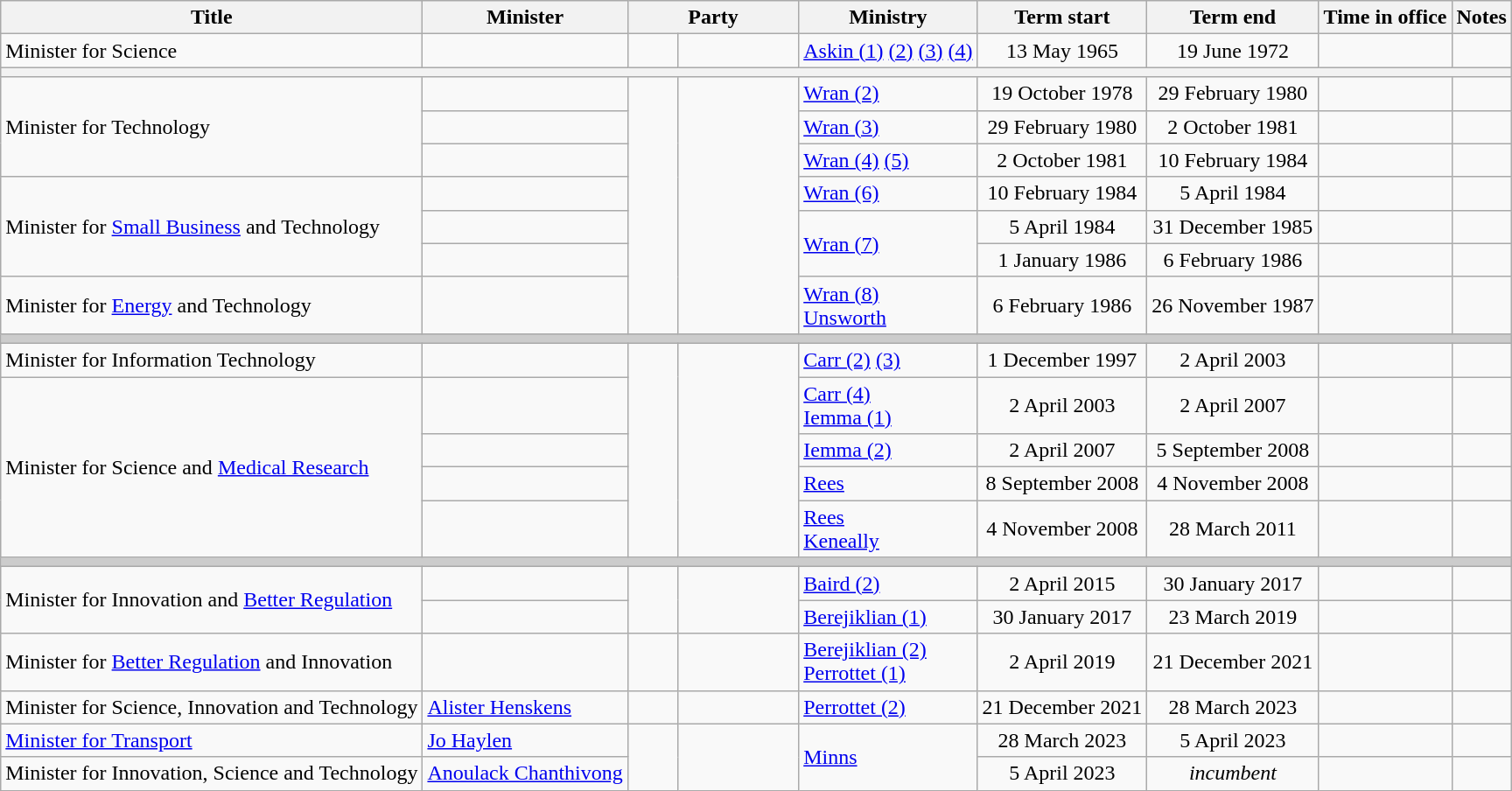<table class="wikitable sortable">
<tr>
<th>Title</th>
<th>Minister</th>
<th colspan=2>Party</th>
<th>Ministry</th>
<th data-sort-type="date">Term start</th>
<th data-sort-type=date>Term end</th>
<th>Time in office</th>
<th class="unsortable">Notes</th>
</tr>
<tr>
<td>Minister for Science</td>
<td></td>
<td> </td>
<td width=8%></td>
<td><a href='#'>Askin (1)</a> <a href='#'>(2)</a> <a href='#'>(3)</a> <a href='#'>(4)</a></td>
<td align=center>13 May 1965</td>
<td align=center>19 June 1972</td>
<td align=right><strong></strong></td>
<td></td>
</tr>
<tr>
<th colspan="9"></th>
</tr>
<tr>
<td rowspan=3>Minister for Technology</td>
<td></td>
<td rowspan=7 > </td>
<td rowspan=7></td>
<td><a href='#'>Wran (2)</a></td>
<td align=center>19 October 1978</td>
<td align=center>29 February 1980</td>
<td align=right></td>
<td></td>
</tr>
<tr>
<td></td>
<td><a href='#'>Wran (3)</a></td>
<td align=center>29 February 1980</td>
<td align=center>2 October 1981</td>
<td align=right></td>
<td></td>
</tr>
<tr>
<td></td>
<td><a href='#'>Wran (4)</a> <a href='#'>(5)</a></td>
<td align=center>2 October 1981</td>
<td align=center>10 February 1984</td>
<td align=right></td>
<td></td>
</tr>
<tr>
<td rowspan=3>Minister for <a href='#'>Small Business</a> and Technology</td>
<td></td>
<td><a href='#'>Wran (6)</a></td>
<td align=center>10 February 1984</td>
<td align=center>5 April 1984</td>
<td align=right></td>
<td></td>
</tr>
<tr>
<td></td>
<td rowspan=2><a href='#'>Wran (7)</a></td>
<td align=center>5 April 1984</td>
<td align=center>31 December 1985</td>
<td align=right></td>
<td></td>
</tr>
<tr>
<td></td>
<td align=center>1 January 1986</td>
<td align=center>6 February 1986</td>
<td align=right></td>
<td></td>
</tr>
<tr>
<td>Minister for <a href='#'>Energy</a> and Technology</td>
<td></td>
<td><a href='#'>Wran (8)</a><br><a href='#'>Unsworth</a></td>
<td align=center>6 February 1986</td>
<td align=center>26 November 1987</td>
<td align=right></td>
<td></td>
</tr>
<tr>
<th colspan=9 style="background: #cccccc;"></th>
</tr>
<tr>
<td>Minister for Information Technology</td>
<td></td>
<td rowspan=5 > </td>
<td rowspan=5></td>
<td><a href='#'>Carr (2)</a> <a href='#'>(3)</a></td>
<td align=center>1 December 1997</td>
<td align=center>2 April 2003</td>
<td align=right></td>
<td></td>
</tr>
<tr>
<td rowspan="4">Minister for Science and <a href='#'>Medical Research</a></td>
<td></td>
<td><a href='#'>Carr (4)</a><br><a href='#'>Iemma (1)</a></td>
<td align=center>2 April 2003</td>
<td align=center>2 April 2007</td>
<td align=right></td>
<td></td>
</tr>
<tr>
<td></td>
<td><a href='#'>Iemma (2)</a></td>
<td align=center>2 April 2007</td>
<td align=center>5 September 2008</td>
<td align=right></td>
<td></td>
</tr>
<tr>
<td></td>
<td><a href='#'>Rees</a></td>
<td align=center>8 September 2008</td>
<td align=center>4 November 2008</td>
<td align=right></td>
<td></td>
</tr>
<tr>
<td></td>
<td><a href='#'>Rees</a><br><a href='#'>Keneally</a></td>
<td align=center>4 November 2008</td>
<td align=center>28 March 2011</td>
<td align=right></td>
<td></td>
</tr>
<tr>
<th colspan=9 style="background: #cccccc;"></th>
</tr>
<tr>
<td rowspan="2">Minister for Innovation and <a href='#'>Better Regulation</a></td>
<td></td>
<td rowspan=2 > </td>
<td rowspan=2 width=8%></td>
<td><a href='#'>Baird (2)</a></td>
<td align=center>2 April 2015</td>
<td align=center>30 January 2017</td>
<td align=right></td>
<td></td>
</tr>
<tr>
<td></td>
<td><a href='#'>Berejiklian (1)</a></td>
<td align=center>30 January 2017</td>
<td align=center>23 March 2019</td>
<td align=right></td>
<td></td>
</tr>
<tr>
<td>Minister for <a href='#'>Better Regulation</a> and Innovation</td>
<td></td>
<td> </td>
<td></td>
<td><a href='#'>Berejiklian (2)</a><br><a href='#'>Perrottet (1)</a></td>
<td align=center>2 April 2019</td>
<td align=center>21 December 2021</td>
<td align=right></td>
<td></td>
</tr>
<tr>
<td>Minister for Science, Innovation and Technology</td>
<td><a href='#'>Alister Henskens</a></td>
<td> </td>
<td width=8%></td>
<td><a href='#'>Perrottet (2)</a></td>
<td align=center>21 December 2021</td>
<td align=center>28 March 2023</td>
<td align=right></td>
<td></td>
</tr>
<tr>
<td><a href='#'>Minister for Transport</a></td>
<td><a href='#'>Jo Haylen</a></td>
<td rowspan=2 > </td>
<td width=8% rowspan=2></td>
<td rowspan=2><a href='#'>Minns</a></td>
<td align=center>28 March 2023</td>
<td align=center>5 April 2023</td>
<td align=right></td>
<td></td>
</tr>
<tr>
<td>Minister for Innovation, Science and Technology</td>
<td><a href='#'>Anoulack Chanthivong</a></td>
<td align=center>5 April 2023</td>
<td align=center><em>incumbent</em></td>
<td align=right></td>
<td></td>
</tr>
</table>
